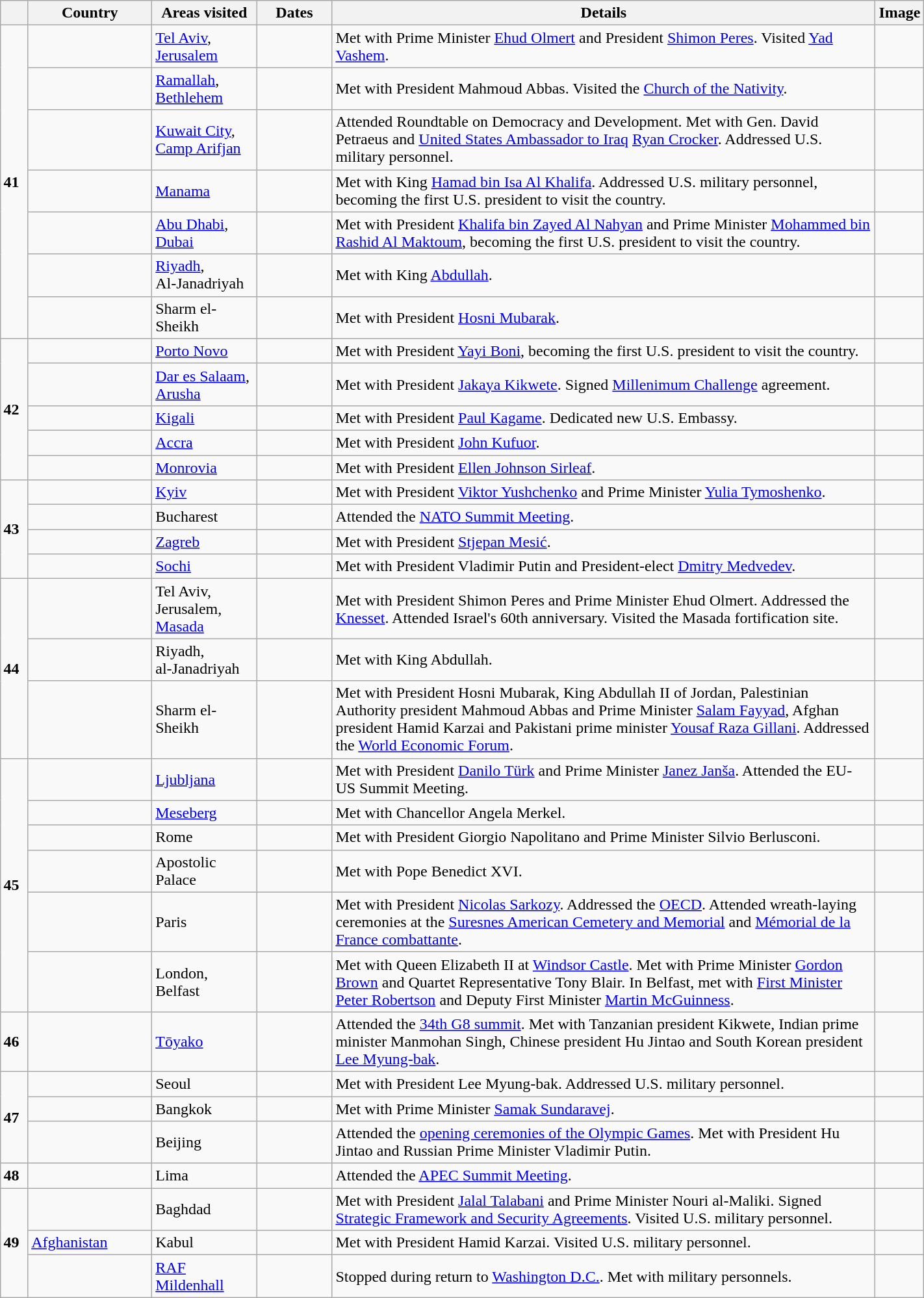<table class="wikitable sortable" border="1" style="margin: 1em auto 1em auto">
<tr>
<th style="width: 3%;"></th>
<th width=120>Country</th>
<th width=100>Areas visited</th>
<th width=70>Dates</th>
<th width=550>Details</th>
<th>Image</th>
</tr>
<tr>
<td rowspan=7><strong>41</strong></td>
<td></td>
<td><a href='#'>Tel Aviv</a>,<br><a href='#'>Jerusalem</a></td>
<td></td>
<td>Met with Prime Minister <a href='#'>Ehud Olmert</a> and President <a href='#'>Shimon Peres</a>. Visited <a href='#'>Yad Vashem</a>.</td>
<td></td>
</tr>
<tr>
<td></td>
<td><a href='#'>Ramallah</a>,<br><a href='#'>Bethlehem</a></td>
<td></td>
<td>Met with President Mahmoud Abbas. Visited the <a href='#'>Church of the Nativity</a>.</td>
<td></td>
</tr>
<tr>
<td></td>
<td><a href='#'>Kuwait City</a>,<br><a href='#'>Camp Arifjan</a></td>
<td></td>
<td>Attended Roundtable on Democracy and Development. Met with Gen. David Petraeus and <a href='#'>United States Ambassador to Iraq</a> <a href='#'>Ryan Crocker</a>. Addressed U.S. military personnel.</td>
<td></td>
</tr>
<tr>
<td></td>
<td><a href='#'>Manama</a></td>
<td></td>
<td>Met with King <a href='#'>Hamad bin Isa Al Khalifa</a>. Addressed U.S. military personnel, becoming the first U.S. president to visit the country.</td>
<td></td>
</tr>
<tr>
<td></td>
<td><a href='#'>Abu Dhabi</a>, <a href='#'>Dubai</a></td>
<td></td>
<td>Met with President <a href='#'>Khalifa bin Zayed Al Nahyan</a> and Prime Minister <a href='#'>Mohammed bin Rashid Al Maktoum</a>, becoming the first U.S. president to visit the country.</td>
<td></td>
</tr>
<tr>
<td></td>
<td><a href='#'>Riyadh</a>,<br>Al-Janadriyah</td>
<td></td>
<td>Met with King <a href='#'>Abdullah</a>.</td>
<td></td>
</tr>
<tr>
<td></td>
<td>Sharm el-Sheikh</td>
<td></td>
<td>Met with President <a href='#'>Hosni Mubarak</a>.</td>
<td></td>
</tr>
<tr>
<td rowspan=5><strong>42</strong></td>
<td></td>
<td><a href='#'>Porto Novo</a></td>
<td></td>
<td>Met with President <a href='#'>Yayi Boni</a>, becoming the first U.S. president to visit the country.</td>
<td></td>
</tr>
<tr>
<td></td>
<td><a href='#'>Dar es Salaam</a>,<br><a href='#'>Arusha</a></td>
<td></td>
<td>Met with President <a href='#'>Jakaya Kikwete</a>. Signed <a href='#'>Millenimum Challenge</a> agreement.</td>
<td></td>
</tr>
<tr>
<td></td>
<td><a href='#'>Kigali</a></td>
<td></td>
<td>Met with President <a href='#'>Paul Kagame</a>. Dedicated new U.S. Embassy.</td>
<td></td>
</tr>
<tr>
<td></td>
<td><a href='#'>Accra</a></td>
<td></td>
<td>Met with President <a href='#'>John Kufuor</a>.</td>
<td></td>
</tr>
<tr>
<td></td>
<td><a href='#'>Monrovia</a></td>
<td></td>
<td>Met with President <a href='#'>Ellen Johnson Sirleaf</a>.</td>
<td></td>
</tr>
<tr>
<td rowspan=4><strong>43</strong></td>
<td></td>
<td><a href='#'>Kyiv</a></td>
<td></td>
<td>Met with President <a href='#'>Viktor Yushchenko</a> and Prime Minister <a href='#'>Yulia Tymoshenko</a>.</td>
<td></td>
</tr>
<tr>
<td></td>
<td>Bucharest</td>
<td></td>
<td>Attended the <a href='#'>NATO Summit Meeting</a>.</td>
<td></td>
</tr>
<tr>
<td></td>
<td><a href='#'>Zagreb</a></td>
<td></td>
<td>Met with President <a href='#'>Stjepan Mesić</a>.</td>
<td></td>
</tr>
<tr>
<td></td>
<td><a href='#'>Sochi</a></td>
<td></td>
<td>Met with President Vladimir Putin and President-elect <a href='#'>Dmitry Medvedev</a>.</td>
<td></td>
</tr>
<tr>
<td rowspan=3><strong>44</strong></td>
<td></td>
<td>Tel Aviv,<br>Jerusalem,<br><a href='#'>Masada</a></td>
<td></td>
<td>Met with President Shimon Peres and Prime Minister Ehud Olmert. Addressed the <a href='#'>Knesset</a>. Attended Israel's 60th anniversary. Visited the Masada fortification site.</td>
<td></td>
</tr>
<tr>
<td></td>
<td>Riyadh,<br>al-Janadriyah</td>
<td></td>
<td>Met with King Abdullah.</td>
<td></td>
</tr>
<tr>
<td></td>
<td>Sharm el-Sheikh</td>
<td></td>
<td>Met with President Hosni Mubarak, King Abdullah II of Jordan, Palestinian Authority president Mahmoud Abbas and Prime Minister <a href='#'>Salam Fayyad</a>, Afghan president Hamid Karzai and Pakistani prime minister <a href='#'>Yousaf Raza Gillani</a>. Addressed the <a href='#'>World Economic Forum</a>.</td>
<td></td>
</tr>
<tr>
<td rowspan=6><strong>45</strong></td>
<td></td>
<td><a href='#'>Ljubljana</a></td>
<td></td>
<td>Met with President <a href='#'>Danilo Türk</a> and Prime Minister <a href='#'>Janez Janša</a>. Attended the EU-US Summit Meeting.</td>
<td></td>
</tr>
<tr>
<td></td>
<td><a href='#'>Meseberg</a></td>
<td></td>
<td>Met with Chancellor Angela Merkel.</td>
<td></td>
</tr>
<tr>
<td></td>
<td>Rome</td>
<td></td>
<td>Met with President Giorgio Napolitano and Prime Minister Silvio Berlusconi.</td>
<td></td>
</tr>
<tr>
<td></td>
<td>Apostolic Palace</td>
<td></td>
<td>Met with Pope Benedict XVI.</td>
<td></td>
</tr>
<tr>
<td></td>
<td>Paris</td>
<td></td>
<td>Met with President <a href='#'>Nicolas Sarkozy</a>. Addressed the <a href='#'>OECD</a>. Attended wreath-laying ceremonies at the <a href='#'>Suresnes American Cemetery and Memorial</a> and <a href='#'>Mémorial de la France combattante</a>.</td>
<td></td>
</tr>
<tr>
<td></td>
<td>London,<br>Belfast</td>
<td></td>
<td>Met with Queen Elizabeth II at <a href='#'>Windsor Castle</a>. Met with Prime Minister <a href='#'>Gordon Brown</a> and Quartet Representative Tony Blair. In Belfast, met with <a href='#'>First Minister</a> <a href='#'>Peter Robertson</a> and Deputy First Minister <a href='#'>Martin McGuinness</a>.</td>
<td></td>
</tr>
<tr>
<td><strong>46</strong></td>
<td></td>
<td><a href='#'>Tōyako</a></td>
<td></td>
<td>Attended the <a href='#'>34th G8 summit</a>. Met with Tanzanian president Kikwete, Indian prime minister Manmohan Singh, Chinese president Hu Jintao and South Korean president <a href='#'>Lee Myung-bak</a>.</td>
<td></td>
</tr>
<tr>
<td rowspan=3><strong>47</strong></td>
<td></td>
<td>Seoul</td>
<td></td>
<td>Met with President Lee Myung-bak. Addressed U.S. military personnel.</td>
<td></td>
</tr>
<tr>
<td></td>
<td>Bangkok</td>
<td></td>
<td>Met with Prime Minister <a href='#'>Samak Sundaravej</a>.</td>
<td></td>
</tr>
<tr>
<td></td>
<td>Beijing</td>
<td></td>
<td>Attended the <a href='#'>opening ceremonies of the Olympic Games</a>. Met with President Hu Jintao and Russian Prime Minister Vladimir Putin.</td>
<td></td>
</tr>
<tr>
<td><strong>48</strong></td>
<td></td>
<td>Lima</td>
<td></td>
<td>Attended the <a href='#'>APEC Summit Meeting</a>.</td>
<td></td>
</tr>
<tr>
<td rowspan=3><strong>49</strong></td>
<td></td>
<td>Baghdad</td>
<td></td>
<td>Met with President <a href='#'>Jalal Talabani</a> and Prime Minister Nouri al-Maliki. Signed <a href='#'>Strategic Framework and Security Agreements</a>. Visited U.S. military personnel.</td>
<td></td>
</tr>
<tr>
<td> <a href='#'>Afghanistan</a></td>
<td>Kabul</td>
<td></td>
<td>Met with President Hamid Karzai. Visited U.S. military personnel.</td>
<td></td>
</tr>
<tr>
<td></td>
<td><a href='#'>RAF Mildenhall</a></td>
<td></td>
<td>Stopped during return to <a href='#'>Washington D.C.</a>. Met with military personnels.</td>
<td></td>
</tr>
</table>
